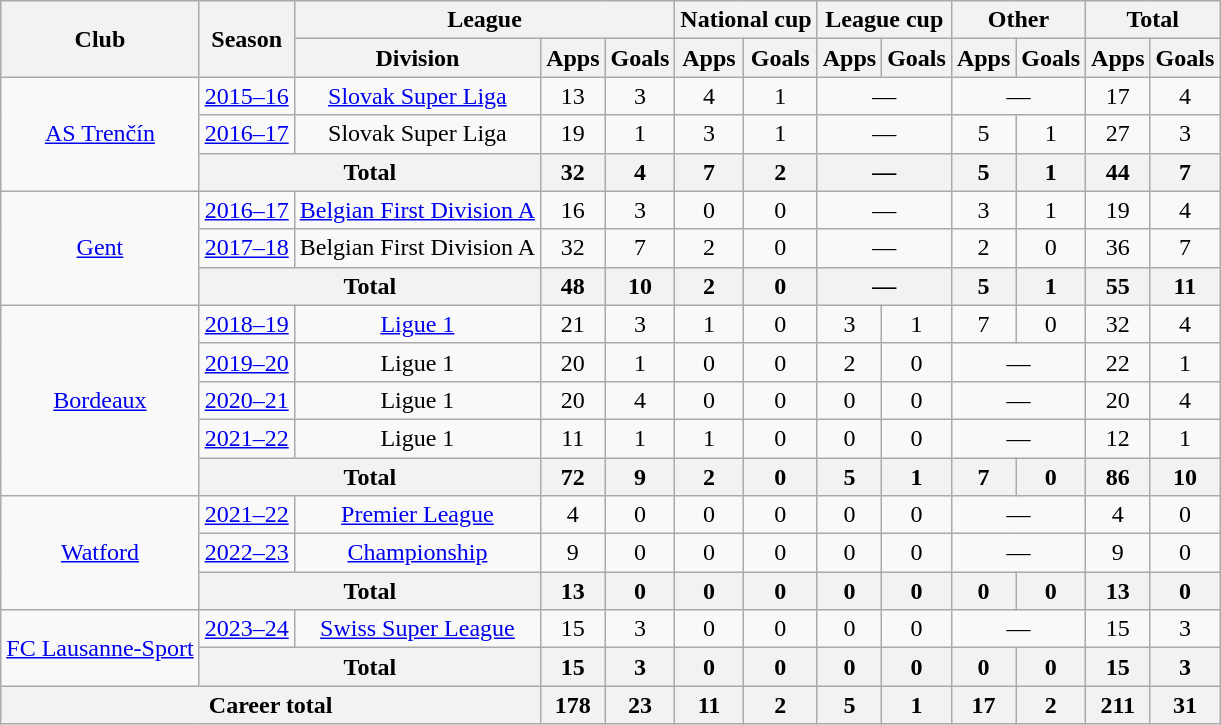<table class="wikitable" style="text-align:center">
<tr>
<th rowspan="2">Club</th>
<th rowspan="2">Season</th>
<th colspan="3">League</th>
<th colspan="2">National cup</th>
<th colspan="2">League cup</th>
<th colspan="2">Other</th>
<th colspan="2">Total</th>
</tr>
<tr>
<th>Division</th>
<th>Apps</th>
<th>Goals</th>
<th>Apps</th>
<th>Goals</th>
<th>Apps</th>
<th>Goals</th>
<th>Apps</th>
<th>Goals</th>
<th>Apps</th>
<th>Goals</th>
</tr>
<tr>
<td rowspan="3"><a href='#'>AS Trenčín</a></td>
<td><a href='#'>2015–16</a></td>
<td><a href='#'>Slovak Super Liga</a></td>
<td>13</td>
<td>3</td>
<td>4</td>
<td>1</td>
<td colspan="2">—</td>
<td colspan="2">—</td>
<td>17</td>
<td>4</td>
</tr>
<tr>
<td><a href='#'>2016–17</a></td>
<td>Slovak Super Liga</td>
<td>19</td>
<td>1</td>
<td>3</td>
<td>1</td>
<td colspan="2">—</td>
<td>5</td>
<td>1</td>
<td>27</td>
<td>3</td>
</tr>
<tr>
<th colspan="2">Total</th>
<th>32</th>
<th>4</th>
<th>7</th>
<th>2</th>
<th colspan="2">—</th>
<th>5</th>
<th>1</th>
<th>44</th>
<th>7</th>
</tr>
<tr>
<td rowspan="3"><a href='#'>Gent</a></td>
<td><a href='#'>2016–17</a></td>
<td><a href='#'>Belgian First Division A</a></td>
<td>16</td>
<td>3</td>
<td>0</td>
<td>0</td>
<td colspan="2">—</td>
<td>3</td>
<td>1</td>
<td>19</td>
<td>4</td>
</tr>
<tr>
<td><a href='#'>2017–18</a></td>
<td>Belgian First Division A</td>
<td>32</td>
<td>7</td>
<td>2</td>
<td>0</td>
<td colspan="2">—</td>
<td>2</td>
<td>0</td>
<td>36</td>
<td>7</td>
</tr>
<tr>
<th colspan="2">Total</th>
<th>48</th>
<th>10</th>
<th>2</th>
<th>0</th>
<th colspan="2">—</th>
<th>5</th>
<th>1</th>
<th>55</th>
<th>11</th>
</tr>
<tr>
<td rowspan="5"><a href='#'>Bordeaux</a></td>
<td><a href='#'>2018–19</a></td>
<td><a href='#'>Ligue 1</a></td>
<td>21</td>
<td>3</td>
<td>1</td>
<td>0</td>
<td>3</td>
<td>1</td>
<td>7</td>
<td>0</td>
<td>32</td>
<td>4</td>
</tr>
<tr>
<td><a href='#'>2019–20</a></td>
<td>Ligue 1</td>
<td>20</td>
<td>1</td>
<td>0</td>
<td>0</td>
<td>2</td>
<td>0</td>
<td colspan="2">—</td>
<td>22</td>
<td>1</td>
</tr>
<tr>
<td><a href='#'>2020–21</a></td>
<td>Ligue 1</td>
<td>20</td>
<td>4</td>
<td>0</td>
<td>0</td>
<td>0</td>
<td>0</td>
<td colspan="2">—</td>
<td>20</td>
<td>4</td>
</tr>
<tr>
<td><a href='#'>2021–22</a></td>
<td>Ligue 1</td>
<td>11</td>
<td>1</td>
<td>1</td>
<td>0</td>
<td>0</td>
<td>0</td>
<td colspan="2">—</td>
<td>12</td>
<td>1</td>
</tr>
<tr>
<th colspan="2">Total</th>
<th>72</th>
<th>9</th>
<th>2</th>
<th>0</th>
<th>5</th>
<th>1</th>
<th>7</th>
<th>0</th>
<th>86</th>
<th>10</th>
</tr>
<tr>
<td rowspan="3"><a href='#'>Watford</a></td>
<td><a href='#'>2021–22</a></td>
<td><a href='#'>Premier League</a></td>
<td>4</td>
<td>0</td>
<td>0</td>
<td>0</td>
<td>0</td>
<td>0</td>
<td colspan="2">—</td>
<td>4</td>
<td>0</td>
</tr>
<tr>
<td><a href='#'>2022–23</a></td>
<td><a href='#'>Championship</a></td>
<td>9</td>
<td>0</td>
<td>0</td>
<td>0</td>
<td>0</td>
<td>0</td>
<td colspan="2">—</td>
<td>9</td>
<td>0</td>
</tr>
<tr>
<th colspan="2">Total</th>
<th>13</th>
<th>0</th>
<th>0</th>
<th>0</th>
<th>0</th>
<th>0</th>
<th>0</th>
<th>0</th>
<th>13</th>
<th>0</th>
</tr>
<tr>
<td rowspan="2"><a href='#'>FC Lausanne-Sport</a></td>
<td><a href='#'>2023–24</a></td>
<td><a href='#'>Swiss Super League</a></td>
<td>15</td>
<td>3</td>
<td>0</td>
<td>0</td>
<td>0</td>
<td>0</td>
<td colspan="2">—</td>
<td>15</td>
<td>3</td>
</tr>
<tr>
<th colspan="2">Total</th>
<th>15</th>
<th>3</th>
<th>0</th>
<th>0</th>
<th>0</th>
<th>0</th>
<th>0</th>
<th>0</th>
<th>15</th>
<th>3</th>
</tr>
<tr>
<th colspan="3">Career total</th>
<th>178</th>
<th>23</th>
<th>11</th>
<th>2</th>
<th>5</th>
<th>1</th>
<th>17</th>
<th>2</th>
<th>211</th>
<th>31</th>
</tr>
</table>
